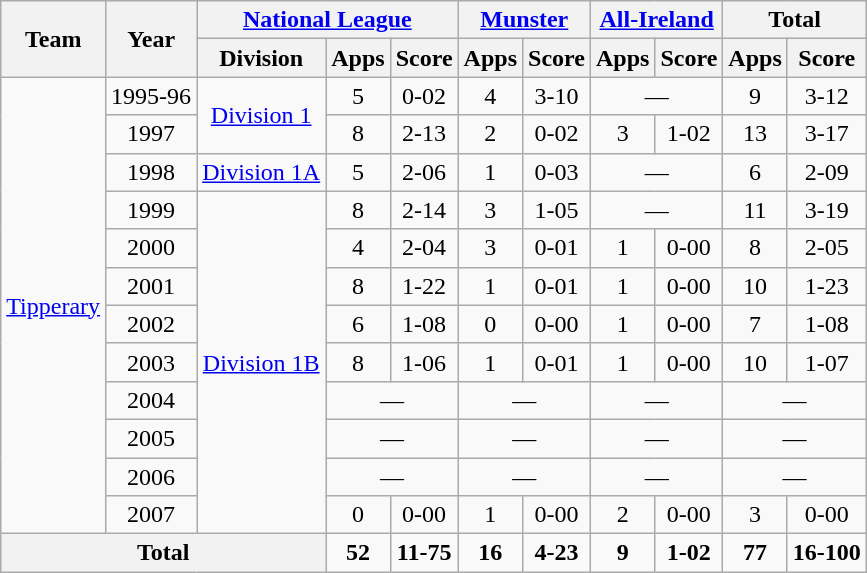<table class="wikitable" style="text-align:center">
<tr>
<th rowspan="2">Team</th>
<th rowspan="2">Year</th>
<th colspan="3"><a href='#'>National League</a></th>
<th colspan="2"><a href='#'>Munster</a></th>
<th colspan="2"><a href='#'>All-Ireland</a></th>
<th colspan="2">Total</th>
</tr>
<tr>
<th>Division</th>
<th>Apps</th>
<th>Score</th>
<th>Apps</th>
<th>Score</th>
<th>Apps</th>
<th>Score</th>
<th>Apps</th>
<th>Score</th>
</tr>
<tr>
<td rowspan="12"><a href='#'>Tipperary</a></td>
<td>1995-96</td>
<td rowspan="2"><a href='#'>Division 1</a></td>
<td>5</td>
<td>0-02</td>
<td>4</td>
<td>3-10</td>
<td colspan=2>—</td>
<td>9</td>
<td>3-12</td>
</tr>
<tr>
<td>1997</td>
<td>8</td>
<td>2-13</td>
<td>2</td>
<td>0-02</td>
<td>3</td>
<td>1-02</td>
<td>13</td>
<td>3-17</td>
</tr>
<tr>
<td>1998</td>
<td rowspan="1"><a href='#'>Division 1A</a></td>
<td>5</td>
<td>2-06</td>
<td>1</td>
<td>0-03</td>
<td colspan=2>—</td>
<td>6</td>
<td>2-09</td>
</tr>
<tr>
<td>1999</td>
<td rowspan="9"><a href='#'>Division 1B</a></td>
<td>8</td>
<td>2-14</td>
<td>3</td>
<td>1-05</td>
<td colspan=2>—</td>
<td>11</td>
<td>3-19</td>
</tr>
<tr>
<td>2000</td>
<td>4</td>
<td>2-04</td>
<td>3</td>
<td>0-01</td>
<td>1</td>
<td>0-00</td>
<td>8</td>
<td>2-05</td>
</tr>
<tr>
<td>2001</td>
<td>8</td>
<td>1-22</td>
<td>1</td>
<td>0-01</td>
<td>1</td>
<td>0-00</td>
<td>10</td>
<td>1-23</td>
</tr>
<tr>
<td>2002</td>
<td>6</td>
<td>1-08</td>
<td>0</td>
<td>0-00</td>
<td>1</td>
<td>0-00</td>
<td>7</td>
<td>1-08</td>
</tr>
<tr>
<td>2003</td>
<td>8</td>
<td>1-06</td>
<td>1</td>
<td>0-01</td>
<td>1</td>
<td>0-00</td>
<td>10</td>
<td>1-07</td>
</tr>
<tr>
<td>2004</td>
<td colspan=2>—</td>
<td colspan=2>—</td>
<td colspan=2>—</td>
<td colspan=2>—</td>
</tr>
<tr>
<td>2005</td>
<td colspan=2>—</td>
<td colspan=2>—</td>
<td colspan=2>—</td>
<td colspan=2>—</td>
</tr>
<tr>
<td>2006</td>
<td colspan=2>—</td>
<td colspan=2>—</td>
<td colspan=2>—</td>
<td colspan=2>—</td>
</tr>
<tr>
<td>2007</td>
<td>0</td>
<td>0-00</td>
<td>1</td>
<td>0-00</td>
<td>2</td>
<td>0-00</td>
<td>3</td>
<td>0-00</td>
</tr>
<tr>
<th colspan="3">Total</th>
<td><strong>52</strong></td>
<td><strong>11-75</strong></td>
<td><strong>16</strong></td>
<td><strong>4-23</strong></td>
<td><strong>9</strong></td>
<td><strong>1-02</strong></td>
<td><strong>77</strong></td>
<td><strong>16-100</strong></td>
</tr>
</table>
